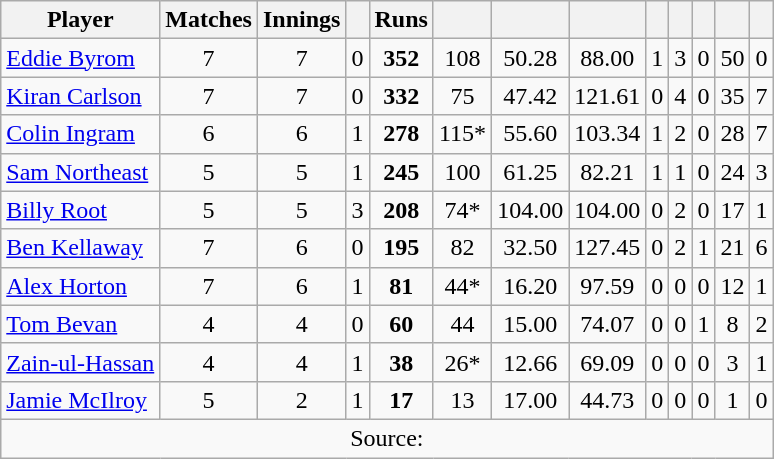<table class="wikitable" style="text-align:center">
<tr>
<th>Player</th>
<th>Matches</th>
<th>Innings</th>
<th></th>
<th>Runs</th>
<th></th>
<th></th>
<th></th>
<th></th>
<th></th>
<th></th>
<th></th>
<th></th>
</tr>
<tr>
<td align="left"><a href='#'>Eddie Byrom</a></td>
<td>7</td>
<td>7</td>
<td>0</td>
<td><strong>352</strong></td>
<td>108</td>
<td>50.28</td>
<td>88.00</td>
<td>1</td>
<td>3</td>
<td>0</td>
<td>50</td>
<td>0</td>
</tr>
<tr>
<td align="left"><a href='#'>Kiran Carlson</a></td>
<td>7</td>
<td>7</td>
<td>0</td>
<td><strong>332</strong></td>
<td>75</td>
<td>47.42</td>
<td>121.61</td>
<td>0</td>
<td>4</td>
<td>0</td>
<td>35</td>
<td>7</td>
</tr>
<tr>
<td align="left"><a href='#'>Colin Ingram</a></td>
<td>6</td>
<td>6</td>
<td>1</td>
<td><strong>278</strong></td>
<td>115*</td>
<td>55.60</td>
<td>103.34</td>
<td>1</td>
<td>2</td>
<td>0</td>
<td>28</td>
<td>7</td>
</tr>
<tr>
<td align="left"><a href='#'>Sam Northeast</a></td>
<td>5</td>
<td>5</td>
<td>1</td>
<td><strong>245</strong></td>
<td>100</td>
<td>61.25</td>
<td>82.21</td>
<td>1</td>
<td>1</td>
<td>0</td>
<td>24</td>
<td>3</td>
</tr>
<tr>
<td align="left"><a href='#'>Billy Root</a></td>
<td>5</td>
<td>5</td>
<td>3</td>
<td><strong>208</strong></td>
<td>74*</td>
<td>104.00</td>
<td>104.00</td>
<td>0</td>
<td>2</td>
<td>0</td>
<td>17</td>
<td>1</td>
</tr>
<tr>
<td align="left"><a href='#'>Ben Kellaway</a></td>
<td>7</td>
<td>6</td>
<td>0</td>
<td><strong>195</strong></td>
<td>82</td>
<td>32.50</td>
<td>127.45</td>
<td>0</td>
<td>2</td>
<td>1</td>
<td>21</td>
<td>6</td>
</tr>
<tr>
<td align="left"><a href='#'>Alex Horton</a></td>
<td>7</td>
<td>6</td>
<td>1</td>
<td><strong>81</strong></td>
<td>44*</td>
<td>16.20</td>
<td>97.59</td>
<td>0</td>
<td>0</td>
<td>0</td>
<td>12</td>
<td>1</td>
</tr>
<tr>
<td align="left"><a href='#'>Tom Bevan</a></td>
<td>4</td>
<td>4</td>
<td>0</td>
<td><strong>60</strong></td>
<td>44</td>
<td>15.00</td>
<td>74.07</td>
<td>0</td>
<td>0</td>
<td>1</td>
<td>8</td>
<td>2</td>
</tr>
<tr>
<td align="left"><a href='#'>Zain-ul-Hassan</a></td>
<td>4</td>
<td>4</td>
<td>1</td>
<td><strong>38</strong></td>
<td>26*</td>
<td>12.66</td>
<td>69.09</td>
<td>0</td>
<td>0</td>
<td>0</td>
<td>3</td>
<td>1</td>
</tr>
<tr>
<td align="left"><a href='#'>Jamie McIlroy</a></td>
<td>5</td>
<td>2</td>
<td>1</td>
<td><strong>17</strong></td>
<td>13</td>
<td>17.00</td>
<td>44.73</td>
<td>0</td>
<td>0</td>
<td>0</td>
<td>1</td>
<td>0</td>
</tr>
<tr>
<td colspan="13">Source: </td>
</tr>
</table>
